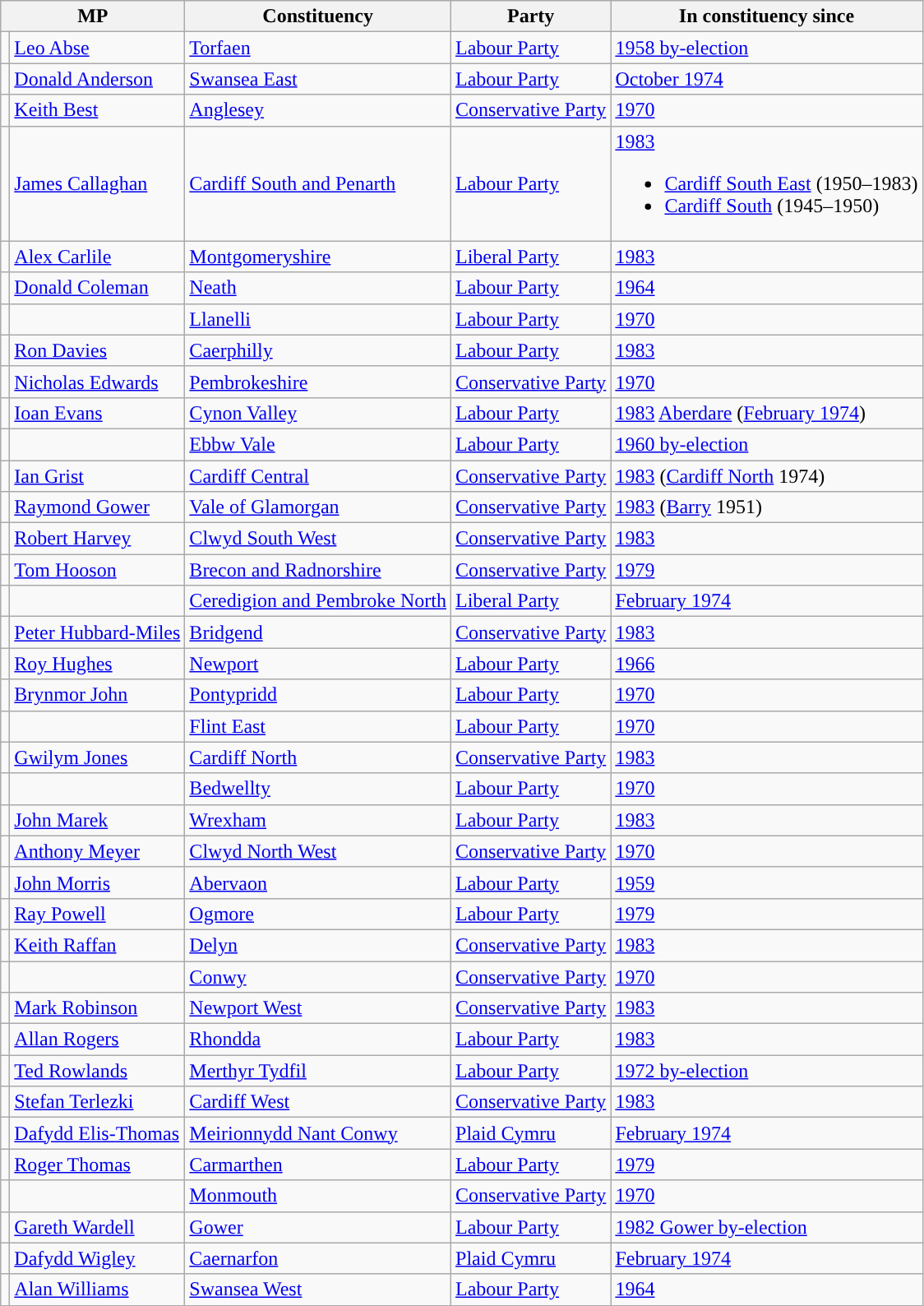<table class="wikitable sortable">
<tr>
<th colspan="2">MP</th>
<th>Constituency</th>
<th>Party</th>
<th>In constituency since</th>
</tr>
<tr>
<td style="color:inherit;background-color: "></td>
<td><a href='#'>Leo Abse</a></td>
<td><a href='#'>Torfaen</a></td>
<td><a href='#'>Labour Party</a></td>
<td><a href='#'>1958 by-election</a></td>
</tr>
<tr>
<td style="color:inherit;background-color: "></td>
<td><a href='#'>Donald Anderson</a></td>
<td><a href='#'>Swansea East</a></td>
<td><a href='#'>Labour Party</a></td>
<td><a href='#'>October 1974</a></td>
</tr>
<tr>
<td style="color:inherit;background-color: "></td>
<td><a href='#'>Keith Best</a></td>
<td><a href='#'>Anglesey</a></td>
<td><a href='#'>Conservative Party</a></td>
<td><a href='#'>1970</a></td>
</tr>
<tr>
<td style="color:inherit;background-color: "></td>
<td><a href='#'>James Callaghan</a></td>
<td><a href='#'>Cardiff South and Penarth</a></td>
<td><a href='#'>Labour Party</a></td>
<td><a href='#'>1983</a><br><ul><li><a href='#'>Cardiff South East</a> (1950–1983)</li><li><a href='#'>Cardiff South</a> (1945–1950)</li></ul></td>
</tr>
<tr>
<td style="color:inherit;background:"></td>
<td><a href='#'>Alex Carlile</a></td>
<td><a href='#'>Montgomeryshire</a></td>
<td><a href='#'>Liberal Party</a></td>
<td><a href='#'>1983</a></td>
</tr>
<tr>
<td style="color:inherit;background-color: "></td>
<td><a href='#'>Donald Coleman</a></td>
<td><a href='#'>Neath</a></td>
<td><a href='#'>Labour Party</a></td>
<td><a href='#'>1964</a></td>
</tr>
<tr>
<td style="color:inherit;background-color: "></td>
<td></td>
<td><a href='#'>Llanelli</a></td>
<td><a href='#'>Labour Party</a></td>
<td><a href='#'>1970</a></td>
</tr>
<tr>
<td style="color:inherit;background-color: "></td>
<td><a href='#'>Ron Davies</a></td>
<td><a href='#'>Caerphilly</a></td>
<td><a href='#'>Labour Party</a></td>
<td><a href='#'>1983</a></td>
</tr>
<tr>
<td style="color:inherit;background-color: "></td>
<td><a href='#'>Nicholas Edwards</a></td>
<td><a href='#'>Pembrokeshire</a></td>
<td><a href='#'>Conservative Party</a></td>
<td><a href='#'>1970</a></td>
</tr>
<tr>
<td style="color:inherit;background-color: "></td>
<td><a href='#'>Ioan Evans</a></td>
<td><a href='#'>Cynon Valley</a></td>
<td><a href='#'>Labour Party</a></td>
<td><a href='#'>1983</a> <a href='#'>Aberdare</a> (<a href='#'>February 1974</a>)</td>
</tr>
<tr>
<td style="color:inherit;background-color: "></td>
<td></td>
<td><a href='#'>Ebbw Vale</a></td>
<td><a href='#'>Labour Party</a></td>
<td><a href='#'>1960 by-election</a></td>
</tr>
<tr>
<td style="color:inherit;background-color: "></td>
<td><a href='#'>Ian Grist</a></td>
<td><a href='#'>Cardiff Central</a></td>
<td><a href='#'>Conservative Party</a></td>
<td><a href='#'>1983</a> (<a href='#'>Cardiff North</a> 1974)</td>
</tr>
<tr>
<td style="color:inherit;background-color: "></td>
<td><a href='#'>Raymond Gower</a></td>
<td><a href='#'>Vale of Glamorgan</a></td>
<td><a href='#'>Conservative Party</a></td>
<td><a href='#'>1983</a> (<a href='#'>Barry</a> 1951)</td>
</tr>
<tr>
<td style="color:inherit;background-color: "></td>
<td><a href='#'>Robert Harvey</a></td>
<td><a href='#'>Clwyd South West</a></td>
<td><a href='#'>Conservative Party</a></td>
<td><a href='#'>1983</a></td>
</tr>
<tr>
<td style="color:inherit;background-color: "></td>
<td><a href='#'>Tom Hooson</a></td>
<td><a href='#'>Brecon and Radnorshire</a></td>
<td><a href='#'>Conservative Party</a></td>
<td><a href='#'>1979</a></td>
</tr>
<tr>
<td style="color:inherit;background-color: "></td>
<td></td>
<td><a href='#'>Ceredigion and Pembroke North</a></td>
<td><a href='#'>Liberal Party</a></td>
<td><a href='#'>February 1974</a></td>
</tr>
<tr>
<td style="color:inherit;background-color: "></td>
<td><a href='#'>Peter Hubbard-Miles</a></td>
<td><a href='#'>Bridgend</a></td>
<td><a href='#'>Conservative Party</a></td>
<td><a href='#'>1983</a></td>
</tr>
<tr>
<td style="color:inherit;background-color: "></td>
<td><a href='#'>Roy Hughes</a></td>
<td><a href='#'>Newport</a></td>
<td><a href='#'>Labour Party</a></td>
<td><a href='#'>1966</a></td>
</tr>
<tr>
<td style="color:inherit;background-color: "></td>
<td><a href='#'>Brynmor John</a></td>
<td><a href='#'>Pontypridd</a></td>
<td><a href='#'>Labour Party</a></td>
<td><a href='#'>1970</a></td>
</tr>
<tr>
<td style="color:inherit;background-color: "></td>
<td></td>
<td><a href='#'>Flint East</a></td>
<td><a href='#'>Labour Party</a></td>
<td><a href='#'>1970</a></td>
</tr>
<tr>
<td style="color:inherit;background-color: "></td>
<td><a href='#'>Gwilym Jones</a></td>
<td><a href='#'>Cardiff North</a></td>
<td><a href='#'>Conservative Party</a></td>
<td><a href='#'>1983</a></td>
</tr>
<tr>
<td style="color:inherit;background-color: "></td>
<td></td>
<td><a href='#'>Bedwellty</a></td>
<td><a href='#'>Labour Party</a></td>
<td><a href='#'>1970</a></td>
</tr>
<tr>
<td style="color:inherit;background-color: "></td>
<td><a href='#'>John Marek</a></td>
<td><a href='#'>Wrexham</a></td>
<td><a href='#'>Labour Party</a></td>
<td><a href='#'>1983</a></td>
</tr>
<tr>
<td style="color:inherit;background-color: "></td>
<td><a href='#'>Anthony Meyer</a></td>
<td><a href='#'>Clwyd North West</a></td>
<td><a href='#'>Conservative Party</a></td>
<td><a href='#'>1970</a></td>
</tr>
<tr>
<td style="color:inherit;background-color: "></td>
<td><a href='#'>John Morris</a></td>
<td><a href='#'>Abervaon</a></td>
<td><a href='#'>Labour Party</a></td>
<td><a href='#'>1959</a></td>
</tr>
<tr>
<td style="color:inherit;background-color: "></td>
<td><a href='#'>Ray Powell</a></td>
<td><a href='#'>Ogmore</a></td>
<td><a href='#'>Labour Party</a></td>
<td><a href='#'>1979</a></td>
</tr>
<tr>
<td style="color:inherit;background-color: "></td>
<td><a href='#'>Keith Raffan</a></td>
<td><a href='#'>Delyn</a></td>
<td><a href='#'>Conservative Party</a></td>
<td><a href='#'>1983</a></td>
</tr>
<tr>
<td style="color:inherit;background-color: "></td>
<td></td>
<td><a href='#'>Conwy</a></td>
<td><a href='#'>Conservative Party</a></td>
<td><a href='#'>1970</a></td>
</tr>
<tr>
<td style="color:inherit;background-color: "></td>
<td><a href='#'>Mark Robinson</a></td>
<td><a href='#'>Newport West</a></td>
<td><a href='#'>Conservative Party</a></td>
<td><a href='#'>1983</a></td>
</tr>
<tr>
<td style="color:inherit;background-color: "></td>
<td><a href='#'>Allan Rogers</a></td>
<td><a href='#'>Rhondda</a></td>
<td><a href='#'>Labour Party</a></td>
<td><a href='#'>1983</a></td>
</tr>
<tr>
<td style="color:inherit;background-color: "></td>
<td><a href='#'>Ted Rowlands</a></td>
<td><a href='#'>Merthyr Tydfil</a></td>
<td><a href='#'>Labour Party</a></td>
<td><a href='#'>1972 by-election</a></td>
</tr>
<tr>
<td style="color:inherit;background-color: "></td>
<td><a href='#'>Stefan Terlezki</a></td>
<td><a href='#'>Cardiff West</a></td>
<td><a href='#'>Conservative Party</a></td>
<td><a href='#'>1983</a></td>
</tr>
<tr>
<td style="color:inherit;background-color: "></td>
<td><a href='#'>Dafydd Elis-Thomas</a></td>
<td><a href='#'>Meirionnydd Nant Conwy</a></td>
<td><a href='#'>Plaid Cymru</a></td>
<td><a href='#'>February 1974</a></td>
</tr>
<tr>
<td style="color:inherit;background-color: "></td>
<td><a href='#'>Roger Thomas</a></td>
<td><a href='#'>Carmarthen</a></td>
<td><a href='#'>Labour Party</a></td>
<td><a href='#'>1979</a></td>
</tr>
<tr>
<td style="color:inherit;background-color: "></td>
<td></td>
<td><a href='#'>Monmouth</a></td>
<td><a href='#'>Conservative Party</a></td>
<td><a href='#'>1970</a></td>
</tr>
<tr>
<td style="color:inherit;background-color: "></td>
<td><a href='#'>Gareth Wardell</a></td>
<td><a href='#'>Gower</a></td>
<td><a href='#'>Labour Party</a></td>
<td><a href='#'>1982 Gower by-election</a></td>
</tr>
<tr>
<td style="color:inherit;background-color: "></td>
<td><a href='#'>Dafydd Wigley</a></td>
<td><a href='#'>Caernarfon</a></td>
<td><a href='#'>Plaid Cymru</a></td>
<td><a href='#'>February 1974</a></td>
</tr>
<tr>
<td style="color:inherit;background-color: "></td>
<td><a href='#'>Alan Williams</a></td>
<td><a href='#'>Swansea West</a></td>
<td><a href='#'>Labour Party</a></td>
<td><a href='#'>1964</a></td>
</tr>
</table>
